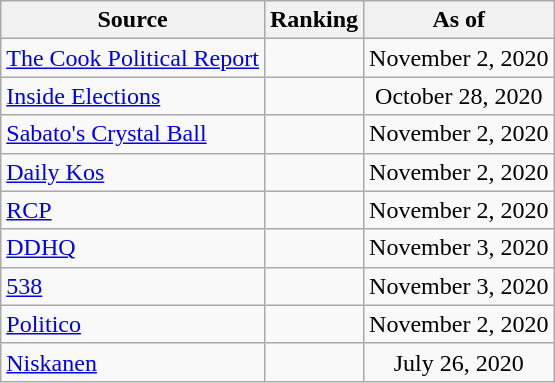<table class="wikitable" style="text-align:center">
<tr>
<th>Source</th>
<th>Ranking</th>
<th>As of</th>
</tr>
<tr>
<td align=left><a href='#'>The Cook Political Report</a></td>
<td></td>
<td>November 2, 2020</td>
</tr>
<tr>
<td align=left><a href='#'>Inside Elections</a></td>
<td></td>
<td>October 28, 2020</td>
</tr>
<tr>
<td align=left><a href='#'>Sabato's Crystal Ball</a></td>
<td></td>
<td>November 2, 2020</td>
</tr>
<tr>
<td align="left"><a href='#'>Daily Kos</a></td>
<td></td>
<td>November 2, 2020</td>
</tr>
<tr>
<td align="left"><a href='#'>RCP</a></td>
<td></td>
<td>November 2, 2020</td>
</tr>
<tr>
<td align="left"><a href='#'>DDHQ</a></td>
<td></td>
<td>November 3, 2020</td>
</tr>
<tr>
<td align="left"><a href='#'>538</a></td>
<td></td>
<td>November 3, 2020</td>
</tr>
<tr>
<td align="left"><a href='#'>Politico</a></td>
<td></td>
<td>November 2, 2020</td>
</tr>
<tr>
<td align="left"><a href='#'>Niskanen</a></td>
<td></td>
<td>July 26, 2020</td>
</tr>
</table>
